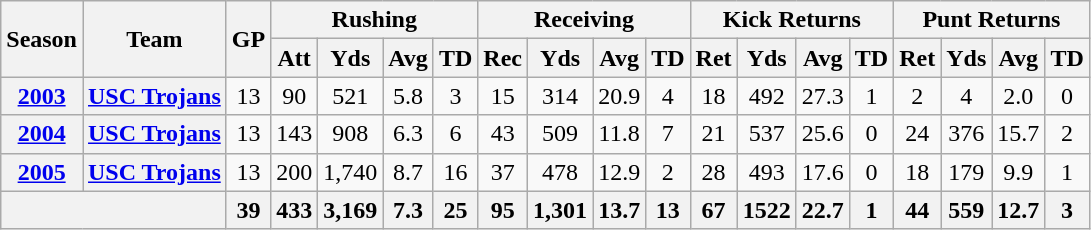<table class="wikitable" style="text-align:center;">
<tr>
<th rowspan="2">Season</th>
<th rowspan="2">Team</th>
<th rowspan="2">GP</th>
<th colspan="4">Rushing</th>
<th colspan="4">Receiving</th>
<th colspan="4">Kick Returns</th>
<th colspan="4">Punt Returns</th>
</tr>
<tr>
<th>Att</th>
<th>Yds</th>
<th>Avg</th>
<th>TD</th>
<th>Rec</th>
<th>Yds</th>
<th>Avg</th>
<th>TD</th>
<th>Ret</th>
<th>Yds</th>
<th>Avg</th>
<th>TD</th>
<th>Ret</th>
<th>Yds</th>
<th>Avg</th>
<th>TD</th>
</tr>
<tr>
<th><a href='#'>2003</a></th>
<th><a href='#'>USC Trojans</a></th>
<td>13</td>
<td>90</td>
<td>521</td>
<td>5.8</td>
<td>3</td>
<td>15</td>
<td>314</td>
<td>20.9</td>
<td>4</td>
<td>18</td>
<td>492</td>
<td>27.3</td>
<td>1</td>
<td>2</td>
<td>4</td>
<td>2.0</td>
<td>0</td>
</tr>
<tr>
<th><a href='#'>2004</a></th>
<th><a href='#'>USC Trojans</a></th>
<td>13</td>
<td>143</td>
<td>908</td>
<td>6.3</td>
<td>6</td>
<td>43</td>
<td>509</td>
<td>11.8</td>
<td>7</td>
<td>21</td>
<td>537</td>
<td>25.6</td>
<td>0</td>
<td>24</td>
<td>376</td>
<td>15.7</td>
<td>2</td>
</tr>
<tr>
<th><a href='#'>2005</a></th>
<th><a href='#'>USC Trojans</a></th>
<td>13</td>
<td>200</td>
<td>1,740</td>
<td>8.7</td>
<td>16</td>
<td>37</td>
<td>478</td>
<td>12.9</td>
<td>2</td>
<td>28</td>
<td>493</td>
<td>17.6</td>
<td>0</td>
<td>18</td>
<td>179</td>
<td>9.9</td>
<td>1</td>
</tr>
<tr>
<th colspan="2"></th>
<th>39</th>
<th>433</th>
<th>3,169</th>
<th>7.3</th>
<th>25</th>
<th>95</th>
<th>1,301</th>
<th>13.7</th>
<th>13</th>
<th>67</th>
<th>1522</th>
<th>22.7</th>
<th>1</th>
<th>44</th>
<th>559</th>
<th>12.7</th>
<th>3</th>
</tr>
</table>
